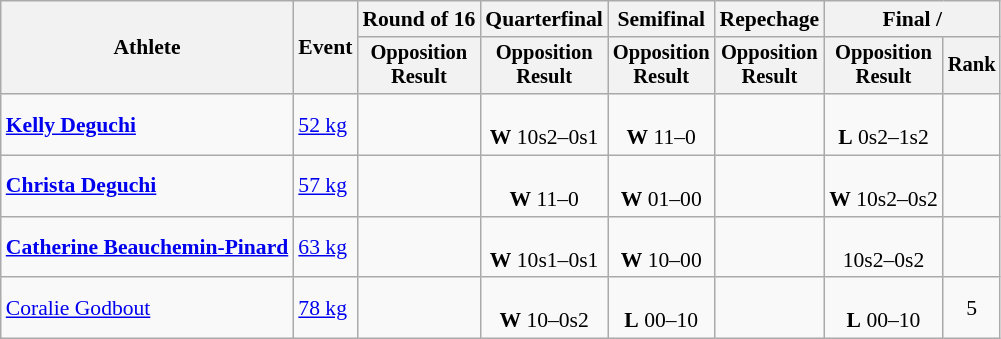<table class="wikitable" style="font-size:90%">
<tr>
<th rowspan=2>Athlete</th>
<th rowspan=2>Event</th>
<th>Round of 16</th>
<th>Quarterfinal</th>
<th>Semifinal</th>
<th>Repechage</th>
<th colspan=2>Final / </th>
</tr>
<tr style="font-size: 95%">
<th>Opposition<br>Result</th>
<th>Opposition<br>Result</th>
<th>Opposition<br>Result</th>
<th>Opposition<br>Result</th>
<th>Opposition<br>Result</th>
<th>Rank</th>
</tr>
<tr align=center>
<td align=left><strong><a href='#'>Kelly Deguchi</a></strong></td>
<td align=left><a href='#'>52 kg</a></td>
<td></td>
<td><br><strong>W</strong> 10s2–0s1</td>
<td><br><strong>W</strong> 11–0</td>
<td></td>
<td><br><strong>L</strong> 0s2–1s2</td>
<td></td>
</tr>
<tr align=center>
<td align=left><strong><a href='#'>Christa Deguchi</a></strong></td>
<td align=left><a href='#'>57 kg</a></td>
<td></td>
<td><br><strong>W</strong> 11–0</td>
<td><br><strong>W</strong> 01–00</td>
<td></td>
<td><br><strong>W</strong> 10s2–0s2</td>
<td></td>
</tr>
<tr align=center>
<td align=left><strong><a href='#'>Catherine Beauchemin-Pinard</a></strong></td>
<td align=left><a href='#'>63 kg</a></td>
<td></td>
<td><br><strong>W</strong> 10s1–0s1</td>
<td><br><strong>W</strong> 10–00</td>
<td></td>
<td><br>10s2–0s2</td>
<td></td>
</tr>
<tr align=center>
<td align=left><a href='#'>Coralie Godbout</a></td>
<td align=left><a href='#'>78 kg</a></td>
<td></td>
<td><br><strong>W</strong> 10–0s2</td>
<td><br><strong>L</strong> 00–10</td>
<td></td>
<td><br><strong>L</strong> 00–10</td>
<td>5</td>
</tr>
</table>
